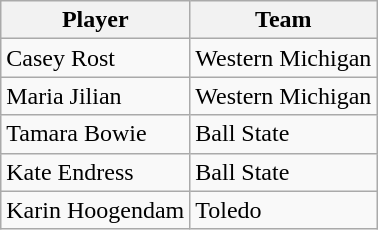<table class="wikitable">
<tr>
<th>Player</th>
<th>Team</th>
</tr>
<tr>
<td>Casey Rost</td>
<td>Western Michigan</td>
</tr>
<tr>
<td>Maria Jilian</td>
<td>Western Michigan</td>
</tr>
<tr>
<td>Tamara Bowie</td>
<td>Ball State</td>
</tr>
<tr>
<td>Kate Endress</td>
<td>Ball State</td>
</tr>
<tr>
<td>Karin Hoogendam</td>
<td>Toledo</td>
</tr>
</table>
